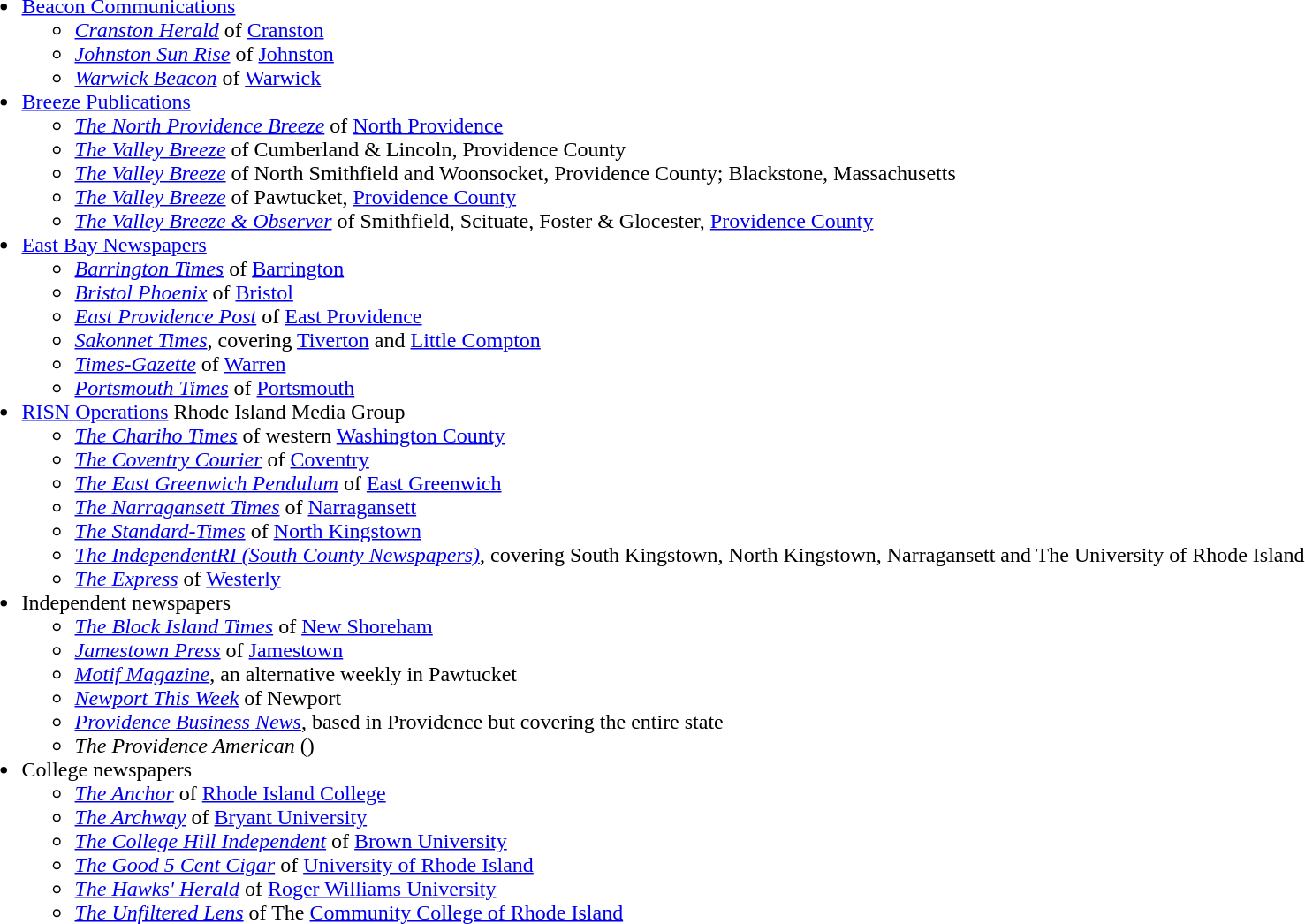<table>
<tr>
<td><br><ul><li><a href='#'>Beacon Communications</a><ul><li><em><a href='#'>Cranston Herald</a></em> of <a href='#'>Cranston</a></li><li><em><a href='#'>Johnston Sun Rise</a></em> of <a href='#'>Johnston</a></li><li><em><a href='#'>Warwick Beacon</a></em> of <a href='#'>Warwick</a></li></ul></li><li><a href='#'>Breeze Publications</a><ul><li><em><a href='#'>The North Providence Breeze</a></em> of <a href='#'>North Providence</a></li><li><em><a href='#'>The Valley Breeze</a></em> of Cumberland & Lincoln, Providence County</li><li><em><a href='#'>The Valley Breeze</a></em> of North Smithfield and Woonsocket, Providence County; Blackstone, Massachusetts</li><li><em><a href='#'>The Valley Breeze</a></em> of Pawtucket, <a href='#'>Providence County</a></li><li><em><a href='#'>The Valley Breeze & Observer</a></em> of Smithfield, Scituate, Foster & Glocester, <a href='#'>Providence County</a></li></ul></li><li><a href='#'>East Bay Newspapers</a><ul><li><em><a href='#'>Barrington Times</a></em> of <a href='#'>Barrington</a></li><li><em><a href='#'>Bristol Phoenix</a></em> of <a href='#'>Bristol</a></li><li><em><a href='#'>East Providence Post</a></em> of <a href='#'>East Providence</a></li><li><em><a href='#'>Sakonnet Times</a></em>, covering <a href='#'>Tiverton</a> and <a href='#'>Little Compton</a></li><li><a href='#'><em>Times-Gazette</em></a> of <a href='#'>Warren</a></li><li><em><a href='#'>Portsmouth Times</a></em> of <a href='#'>Portsmouth</a></li></ul></li><li><a href='#'>RISN Operations</a> Rhode Island Media Group<ul><li><em><a href='#'>The Chariho Times</a></em> of western <a href='#'>Washington County</a></li><li><em><a href='#'>The Coventry Courier</a></em> of <a href='#'>Coventry</a></li><li><a href='#'><em>The East Greenwich Pendulum</em></a> of <a href='#'>East Greenwich</a></li><li><em><a href='#'>The Narragansett Times</a></em> of <a href='#'>Narragansett</a></li><li><em><a href='#'>The Standard-Times</a></em> of <a href='#'>North Kingstown</a></li><li><em><a href='#'>The IndependentRI (South County Newspapers)</a></em>, covering South Kingstown, North Kingstown, Narragansett and The University of Rhode Island</li><li><em><a href='#'>The Express</a></em> of <a href='#'>Westerly</a></li></ul></li><li>Independent newspapers<ul><li><em><a href='#'>The Block Island Times</a></em> of <a href='#'>New Shoreham</a></li><li><em><a href='#'>Jamestown Press</a></em> of <a href='#'>Jamestown</a></li><li><em><a href='#'>Motif Magazine</a></em>, an alternative weekly in Pawtucket</li><li><em><a href='#'>Newport This Week</a></em> of Newport</li><li><em><a href='#'>Providence Business News</a></em>, based in Providence but covering the entire state</li><li><em>The Providence American</em> ()</li></ul></li><li>College newspapers<ul><li><em><a href='#'>The Anchor</a></em> of <a href='#'>Rhode Island College</a></li><li><em><a href='#'>The Archway</a></em> of <a href='#'>Bryant University</a></li><li><em><a href='#'>The College Hill Independent</a></em> of <a href='#'>Brown University</a></li><li><em><a href='#'>The Good 5 Cent Cigar</a></em> of <a href='#'>University of Rhode Island</a></li><li><em><a href='#'>The Hawks' Herald</a></em> of <a href='#'>Roger Williams University</a></li><li><em><a href='#'>The Unfiltered Lens</a></em> of The <a href='#'>Community College of Rhode Island</a></li></ul></li></ul></td>
</tr>
</table>
